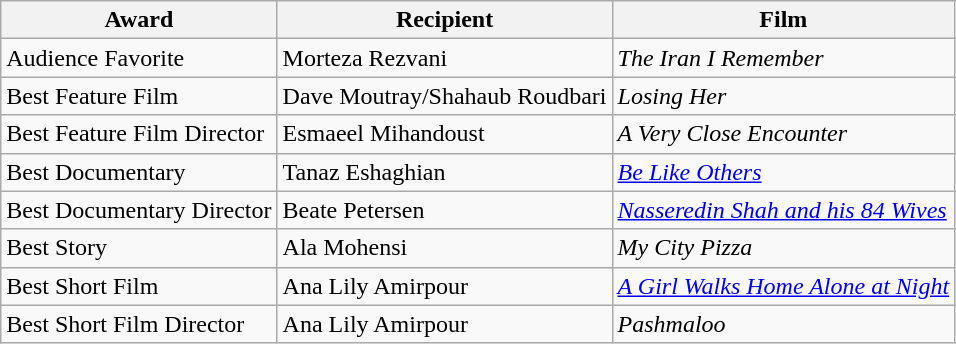<table class="wikitable">
<tr>
<th>Award</th>
<th>Recipient</th>
<th>Film</th>
</tr>
<tr>
<td>Audience Favorite</td>
<td>Morteza Rezvani</td>
<td><em>The Iran I Remember</em></td>
</tr>
<tr>
<td>Best Feature Film</td>
<td>Dave Moutray/Shahaub Roudbari</td>
<td><em>Losing Her</em></td>
</tr>
<tr>
<td>Best Feature Film Director</td>
<td>Esmaeel Mihandoust</td>
<td><em>A Very Close Encounter</em></td>
</tr>
<tr>
<td>Best Documentary</td>
<td>Tanaz Eshaghian</td>
<td><em><a href='#'>Be Like Others</a></em></td>
</tr>
<tr>
<td>Best Documentary Director</td>
<td>Beate Petersen</td>
<td><em><a href='#'>Nasseredin Shah and his 84 Wives</a></em></td>
</tr>
<tr>
<td>Best Story</td>
<td>Ala Mohensi</td>
<td><em>My City Pizza</em></td>
</tr>
<tr>
<td>Best Short Film</td>
<td>Ana Lily Amirpour</td>
<td><em><a href='#'>A Girl Walks Home Alone at Night</a></em></td>
</tr>
<tr>
<td>Best Short Film Director</td>
<td>Ana Lily Amirpour</td>
<td><em>Pashmaloo</em></td>
</tr>
</table>
